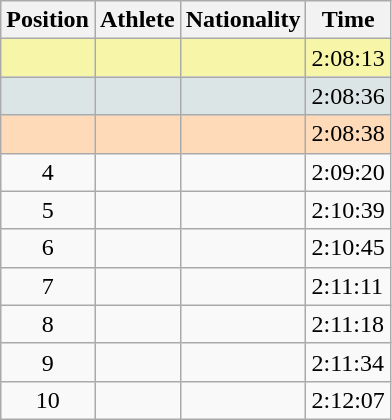<table class="wikitable sortable">
<tr>
<th scope="col">Position</th>
<th scope="col">Athlete</th>
<th scope="col">Nationality</th>
<th scope="col">Time</th>
</tr>
<tr bgcolor=#F7F6A8>
<td align=center></td>
<td></td>
<td></td>
<td>2:08:13</td>
</tr>
<tr bgcolor=#DCE5E5>
<td align=center></td>
<td></td>
<td></td>
<td>2:08:36</td>
</tr>
<tr bgcolor=#FFDAB9>
<td align=center></td>
<td></td>
<td></td>
<td>2:08:38</td>
</tr>
<tr>
<td align=center>4</td>
<td></td>
<td></td>
<td>2:09:20</td>
</tr>
<tr>
<td align=center>5</td>
<td></td>
<td></td>
<td>2:10:39</td>
</tr>
<tr>
<td align=center>6</td>
<td></td>
<td></td>
<td>2:10:45</td>
</tr>
<tr>
<td align=center>7</td>
<td></td>
<td></td>
<td>2:11:11</td>
</tr>
<tr>
<td align=center>8</td>
<td></td>
<td></td>
<td>2:11:18</td>
</tr>
<tr>
<td align=center>9</td>
<td></td>
<td></td>
<td>2:11:34</td>
</tr>
<tr>
<td align=center>10</td>
<td></td>
<td></td>
<td>2:12:07</td>
</tr>
</table>
